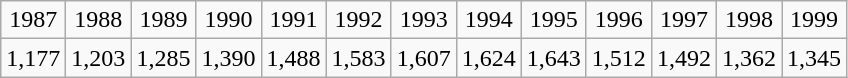<table class="wikitable" style="text-align:center">
<tr>
<td>1987</td>
<td>1988</td>
<td>1989</td>
<td>1990</td>
<td>1991</td>
<td>1992</td>
<td>1993</td>
<td>1994</td>
<td>1995</td>
<td>1996</td>
<td>1997</td>
<td>1998</td>
<td>1999</td>
</tr>
<tr>
<td>1,177</td>
<td>1,203</td>
<td>1,285</td>
<td>1,390</td>
<td>1,488</td>
<td>1,583</td>
<td>1,607</td>
<td>1,624</td>
<td>1,643</td>
<td>1,512</td>
<td>1,492</td>
<td>1,362</td>
<td>1,345</td>
</tr>
</table>
